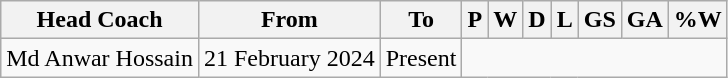<table class="wikitable sortable" style="text-align:center">
<tr>
<th>Head Coach</th>
<th class="unsortable">From</th>
<th class="unsortable">To</th>
<th abbr="1">P</th>
<th abbr="0">W</th>
<th abbr="0">D</th>
<th abbr="1">L</th>
<th abbr="0">GS</th>
<th abbr="1">GA</th>
<th abbr="00">%W</th>
</tr>
<tr>
<td align=left> Md Anwar Hossain</td>
<td align=left>21 February 2024</td>
<td align=left>Present<br></td>
</tr>
</table>
